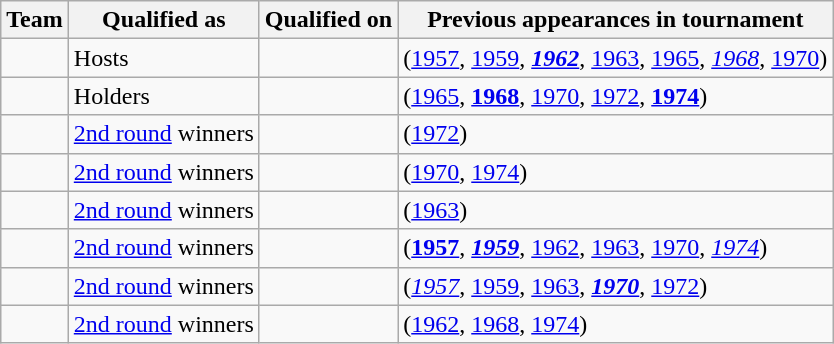<table class="wikitable sortable" style="text-align:left;">
<tr>
<th>Team</th>
<th>Qualified as</th>
<th>Qualified on</th>
<th>Previous appearances in tournament</th>
</tr>
<tr>
<td></td>
<td>Hosts</td>
<td></td>
<td> (<a href='#'>1957</a>, <a href='#'>1959</a>, <strong><em><a href='#'>1962</a></em></strong>, <a href='#'>1963</a>, <a href='#'>1965</a>, <em><a href='#'>1968</a></em>, <a href='#'>1970</a>)</td>
</tr>
<tr>
<td></td>
<td>Holders</td>
<td></td>
<td> (<a href='#'>1965</a>, <strong><a href='#'>1968</a></strong>, <a href='#'>1970</a>, <a href='#'>1972</a>, <strong><a href='#'>1974</a></strong>)</td>
</tr>
<tr>
<td></td>
<td><a href='#'>2nd round</a> winners</td>
<td></td>
<td> (<a href='#'>1972</a>)</td>
</tr>
<tr>
<td></td>
<td><a href='#'>2nd round</a> winners</td>
<td></td>
<td> (<a href='#'>1970</a>, <a href='#'>1974</a>)</td>
</tr>
<tr>
<td></td>
<td><a href='#'>2nd round</a> winners</td>
<td></td>
<td> (<a href='#'>1963</a>)</td>
</tr>
<tr>
<td></td>
<td><a href='#'>2nd round</a> winners</td>
<td></td>
<td> (<strong><a href='#'>1957</a></strong>, <strong><em><a href='#'>1959</a></em></strong>, <a href='#'>1962</a>, <a href='#'>1963</a>, <a href='#'>1970</a>, <em><a href='#'>1974</a></em>)</td>
</tr>
<tr>
<td></td>
<td><a href='#'>2nd round</a> winners</td>
<td></td>
<td> (<em><a href='#'>1957</a></em>, <a href='#'>1959</a>, <a href='#'>1963</a>, <strong><em><a href='#'>1970</a></em></strong>, <a href='#'>1972</a>)</td>
</tr>
<tr>
<td></td>
<td><a href='#'>2nd round</a> winners</td>
<td></td>
<td> (<a href='#'>1962</a>, <a href='#'>1968</a>, <a href='#'>1974</a>)</td>
</tr>
</table>
